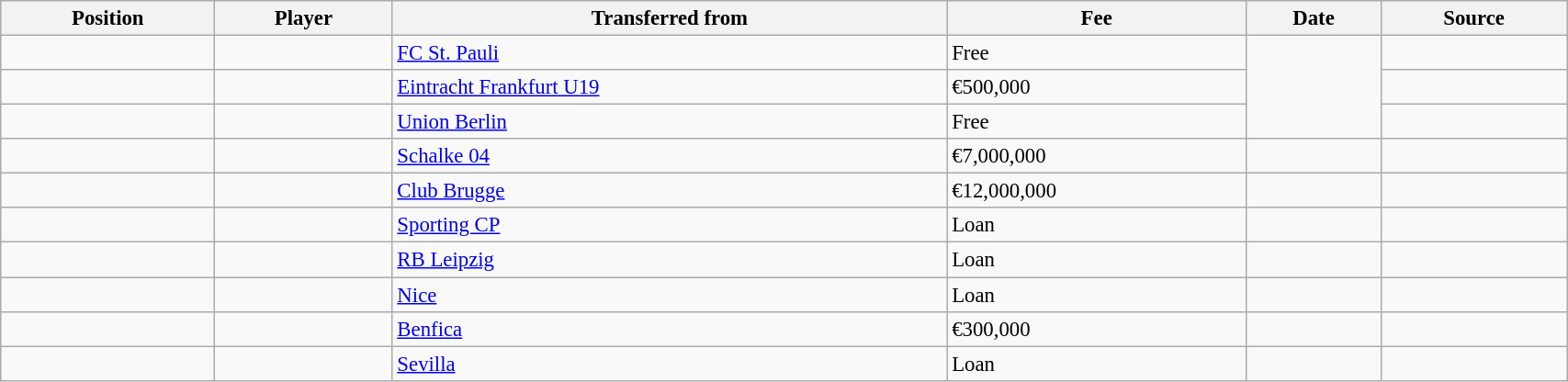<table class="wikitable sortable" style="width:90%; text-align:center; font-size:95%; text-align:left;">
<tr>
<th>Position</th>
<th>Player</th>
<th>Transferred from</th>
<th>Fee</th>
<th>Date</th>
<th>Source</th>
</tr>
<tr>
<td align=center></td>
<td></td>
<td> <a href='#'>FC St. Pauli</a></td>
<td>Free</td>
<td rowspan=3></td>
<td></td>
</tr>
<tr>
<td align=center></td>
<td></td>
<td> <a href='#'>Eintracht Frankfurt U19</a></td>
<td>€500,000</td>
<td></td>
</tr>
<tr>
<td align=center></td>
<td></td>
<td> <a href='#'>Union Berlin</a></td>
<td>Free</td>
<td></td>
</tr>
<tr>
<td align=center></td>
<td></td>
<td> <a href='#'>Schalke 04</a></td>
<td>€7,000,000</td>
<td></td>
<td></td>
</tr>
<tr>
<td align=center></td>
<td></td>
<td> <a href='#'>Club Brugge</a></td>
<td>€12,000,000</td>
<td></td>
<td></td>
</tr>
<tr>
<td align=center></td>
<td></td>
<td> <a href='#'>Sporting CP</a></td>
<td>Loan</td>
<td></td>
<td></td>
</tr>
<tr>
<td align=center></td>
<td></td>
<td> <a href='#'>RB Leipzig</a></td>
<td>Loan</td>
<td></td>
<td></td>
</tr>
<tr>
<td align=center></td>
<td></td>
<td> <a href='#'>Nice</a></td>
<td>Loan</td>
<td></td>
<td></td>
</tr>
<tr>
<td align=center></td>
<td></td>
<td> <a href='#'>Benfica</a></td>
<td>€300,000</td>
<td></td>
<td></td>
</tr>
<tr>
<td align=center></td>
<td></td>
<td> <a href='#'>Sevilla</a></td>
<td>Loan</td>
<td></td>
<td></td>
</tr>
</table>
